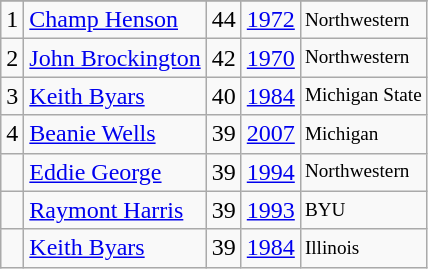<table class="wikitable">
<tr>
</tr>
<tr>
<td>1</td>
<td><a href='#'>Champ Henson</a></td>
<td>44</td>
<td><a href='#'>1972</a></td>
<td style="font-size:80%;">Northwestern</td>
</tr>
<tr>
<td>2</td>
<td><a href='#'>John Brockington</a></td>
<td>42</td>
<td><a href='#'>1970</a></td>
<td style="font-size:80%;">Northwestern</td>
</tr>
<tr>
<td>3</td>
<td><a href='#'>Keith Byars</a></td>
<td>40</td>
<td><a href='#'>1984</a></td>
<td style="font-size:80%;">Michigan State</td>
</tr>
<tr>
<td>4</td>
<td><a href='#'>Beanie Wells</a></td>
<td>39</td>
<td><a href='#'>2007</a></td>
<td style="font-size:80%;">Michigan</td>
</tr>
<tr>
<td></td>
<td><a href='#'>Eddie George</a></td>
<td>39</td>
<td><a href='#'>1994</a></td>
<td style="font-size:80%;">Northwestern</td>
</tr>
<tr>
<td></td>
<td><a href='#'>Raymont Harris</a></td>
<td>39</td>
<td><a href='#'>1993</a></td>
<td style="font-size:80%;">BYU</td>
</tr>
<tr>
<td></td>
<td><a href='#'>Keith Byars</a></td>
<td>39</td>
<td><a href='#'>1984</a></td>
<td style="font-size:80%;">Illinois</td>
</tr>
</table>
